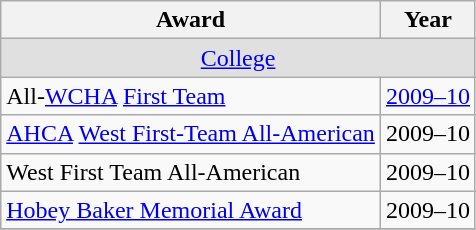<table class="wikitable">
<tr>
<th>Award</th>
<th>Year</th>
</tr>
<tr ALIGN="center" bgcolor="#e0e0e0">
<td colspan="3"><a href='#'>College</a></td>
</tr>
<tr>
<td>All-<a href='#'>WCHA</a> <a href='#'>First Team</a></td>
<td><a href='#'>2009–10</a></td>
</tr>
<tr>
<td><a href='#'>AHCA</a> <a href='#'>West First-Team All-American</a></td>
<td>2009–10</td>
</tr>
<tr>
<td>West First Team All-American</td>
<td>2009–10</td>
</tr>
<tr>
<td><a href='#'>Hobey Baker Memorial Award</a></td>
<td>2009–10</td>
</tr>
<tr>
</tr>
</table>
